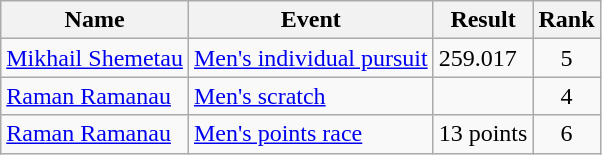<table class="wikitable sortable">
<tr>
<th>Name</th>
<th>Event</th>
<th>Result</th>
<th>Rank</th>
</tr>
<tr>
<td><a href='#'>Mikhail Shemetau</a></td>
<td><a href='#'>Men's individual pursuit</a></td>
<td>259.017</td>
<td align=center>5</td>
</tr>
<tr>
<td><a href='#'>Raman Ramanau</a></td>
<td><a href='#'>Men's scratch</a></td>
<td></td>
<td align=center>4</td>
</tr>
<tr>
<td><a href='#'>Raman Ramanau</a></td>
<td><a href='#'>Men's points race</a></td>
<td>13 points</td>
<td align=center>6</td>
</tr>
</table>
